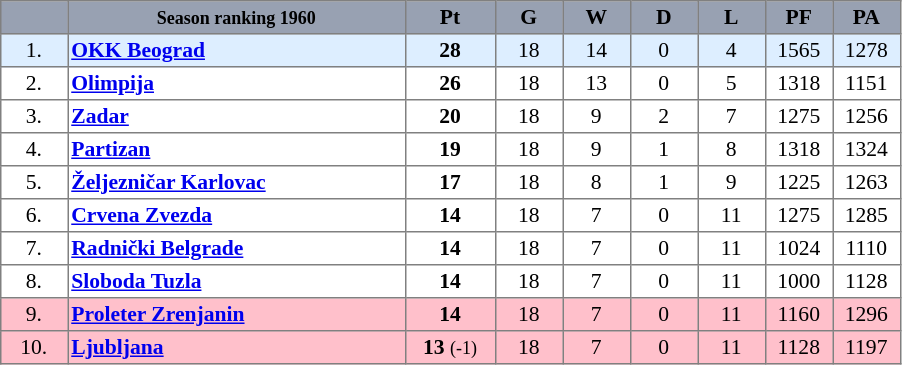<table align=center style="font-size: 90%; border-collapse:collapse" border=1 cellspacing=0 cellpadding=2>
<tr align=center bgcolor=#98A1B2>
<th width=40></th>
<th width=220><span><small>Season ranking 1960</small></span></th>
<th width=55><span>Pt</span></th>
<th width=40><span>G</span></th>
<th width=40><span>W</span></th>
<th width=40><span>D</span></th>
<th width=40><span>L</span></th>
<th width=40><span>PF</span></th>
<th width=40><span>PA</span></th>
</tr>
<tr align=center style="background:#DDEEFF">
<td>1.</td>
<td style="text-align:left;"><strong><a href='#'>OKK Beograd</a></strong></td>
<td><strong>28</strong></td>
<td>18</td>
<td>14</td>
<td>0</td>
<td>4</td>
<td>1565</td>
<td>1278</td>
</tr>
<tr align=center>
<td>2.</td>
<td style="text-align:left;"><strong><a href='#'>Olimpija</a></strong></td>
<td><strong>26</strong></td>
<td>18</td>
<td>13</td>
<td>0</td>
<td>5</td>
<td>1318</td>
<td>1151</td>
</tr>
<tr align=center>
<td>3.</td>
<td style="text-align:left;"><strong><a href='#'>Zadar</a></strong></td>
<td><strong>20</strong></td>
<td>18</td>
<td>9</td>
<td>2</td>
<td>7</td>
<td>1275</td>
<td>1256</td>
</tr>
<tr align=center>
<td>4.</td>
<td style="text-align:left;"><strong><a href='#'>Partizan</a></strong></td>
<td><strong>19</strong></td>
<td>18</td>
<td>9</td>
<td>1</td>
<td>8</td>
<td>1318</td>
<td>1324</td>
</tr>
<tr align=center>
<td>5.</td>
<td style="text-align:left;"><strong><a href='#'>Željezničar Karlovac</a></strong></td>
<td><strong>17</strong></td>
<td>18</td>
<td>8</td>
<td>1</td>
<td>9</td>
<td>1225</td>
<td>1263</td>
</tr>
<tr align=center>
<td>6.</td>
<td style="text-align:left;"><strong><a href='#'>Crvena Zvezda</a></strong></td>
<td><strong>14</strong></td>
<td>18</td>
<td>7</td>
<td>0</td>
<td>11</td>
<td>1275</td>
<td>1285</td>
</tr>
<tr align=center>
<td>7.</td>
<td style="text-align:left;"><strong><a href='#'>Radnički Belgrade</a></strong></td>
<td><strong>14</strong></td>
<td>18</td>
<td>7</td>
<td>0</td>
<td>11</td>
<td>1024</td>
<td>1110</td>
</tr>
<tr align=center>
<td>8.</td>
<td style="text-align:left;"><strong><a href='#'>Sloboda Tuzla</a></strong></td>
<td><strong>14</strong></td>
<td>18</td>
<td>7</td>
<td>0</td>
<td>11</td>
<td>1000</td>
<td>1128</td>
</tr>
<tr align=center style="background:#FFC0CB">
<td>9.</td>
<td style="text-align:left;"><strong><a href='#'>Proleter Zrenjanin</a></strong></td>
<td><strong>14</strong></td>
<td>18</td>
<td>7</td>
<td>0</td>
<td>11</td>
<td>1160</td>
<td>1296</td>
</tr>
<tr align=center style="background:#FFC0CB">
<td>10.</td>
<td style="text-align:left;"><strong><a href='#'>Ljubljana</a></strong></td>
<td><strong>13</strong> <small>(-1)</small></td>
<td>18</td>
<td>7</td>
<td>0</td>
<td>11</td>
<td>1128</td>
<td>1197</td>
</tr>
</table>
